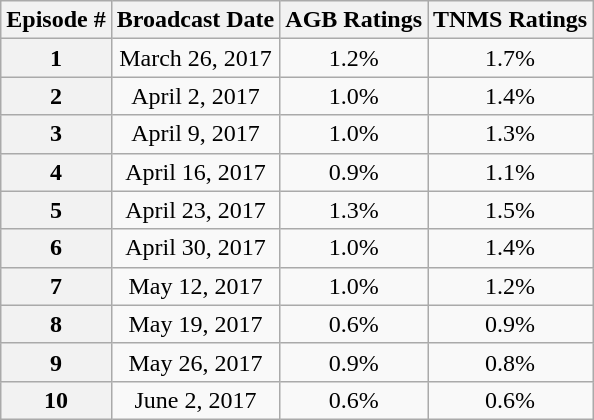<table class="wikitable sortable" style="text-align:center;">
<tr>
<th>Episode #</th>
<th>Broadcast Date</th>
<th>AGB Ratings </th>
<th>TNMS Ratings </th>
</tr>
<tr>
<th>1</th>
<td>March 26, 2017</td>
<td>1.2%</td>
<td>1.7%</td>
</tr>
<tr>
<th>2</th>
<td>April 2, 2017</td>
<td>1.0%</td>
<td>1.4%</td>
</tr>
<tr>
<th>3</th>
<td>April 9, 2017</td>
<td>1.0%</td>
<td>1.3%</td>
</tr>
<tr>
<th>4</th>
<td>April 16, 2017</td>
<td>0.9%</td>
<td>1.1%</td>
</tr>
<tr>
<th>5</th>
<td>April 23, 2017</td>
<td>1.3%</td>
<td>1.5%</td>
</tr>
<tr>
<th>6</th>
<td>April 30, 2017</td>
<td>1.0%</td>
<td>1.4%</td>
</tr>
<tr>
<th>7</th>
<td>May 12, 2017</td>
<td>1.0%</td>
<td>1.2%</td>
</tr>
<tr>
<th>8</th>
<td>May 19, 2017</td>
<td>0.6%</td>
<td>0.9%</td>
</tr>
<tr>
<th>9</th>
<td>May 26, 2017</td>
<td>0.9%</td>
<td>0.8%</td>
</tr>
<tr>
<th>10</th>
<td>June 2, 2017</td>
<td>0.6%</td>
<td>0.6%</td>
</tr>
</table>
